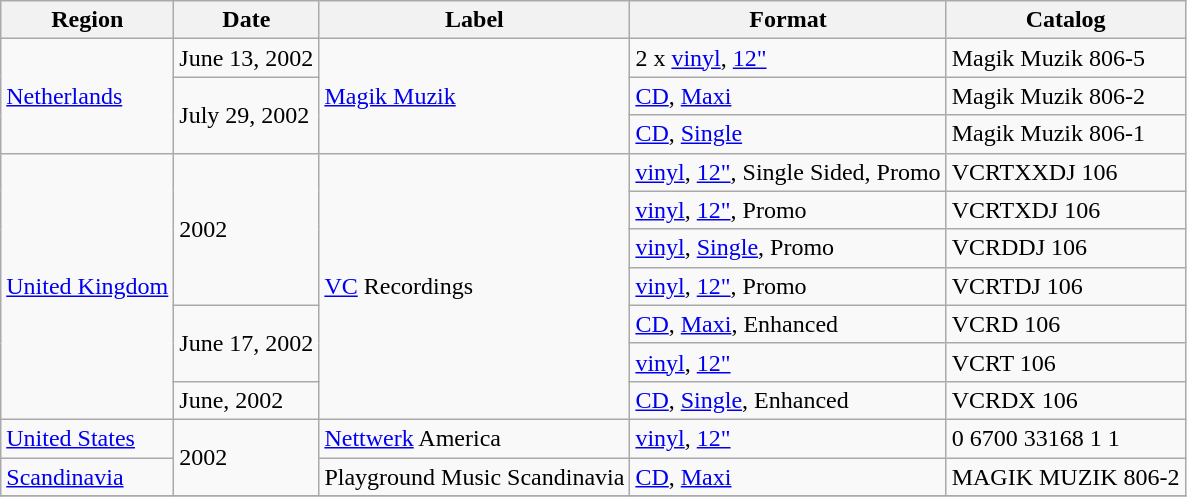<table class="wikitable">
<tr>
<th>Region</th>
<th>Date</th>
<th>Label</th>
<th>Format</th>
<th>Catalog</th>
</tr>
<tr>
<td rowspan="3"><a href='#'>Netherlands</a></td>
<td>June 13, 2002</td>
<td rowspan="3"><a href='#'>Magik Muzik</a></td>
<td>2 x <a href='#'>vinyl</a>, <a href='#'>12"</a></td>
<td>Magik Muzik 806-5</td>
</tr>
<tr>
<td rowspan="2">July 29, 2002</td>
<td><a href='#'>CD</a>, <a href='#'>Maxi</a></td>
<td>Magik Muzik 806-2</td>
</tr>
<tr>
<td><a href='#'>CD</a>, <a href='#'>Single</a></td>
<td>Magik Muzik 806-1</td>
</tr>
<tr>
<td rowspan="7"><a href='#'>United Kingdom</a></td>
<td rowspan="4">2002</td>
<td rowspan="7"><a href='#'>VC</a> Recordings</td>
<td><a href='#'>vinyl</a>, <a href='#'>12"</a>, Single Sided, Promo</td>
<td>VCRTXXDJ 106</td>
</tr>
<tr>
<td><a href='#'>vinyl</a>, <a href='#'>12"</a>, Promo</td>
<td>VCRTXDJ 106</td>
</tr>
<tr>
<td><a href='#'>vinyl</a>, <a href='#'>Single</a>, Promo</td>
<td>VCRDDJ 106</td>
</tr>
<tr>
<td><a href='#'>vinyl</a>, <a href='#'>12"</a>, Promo</td>
<td>VCRTDJ 106</td>
</tr>
<tr>
<td rowspan="2">June 17, 2002</td>
<td><a href='#'>CD</a>, <a href='#'>Maxi</a>, Enhanced</td>
<td>VCRD 106</td>
</tr>
<tr>
<td><a href='#'>vinyl</a>, <a href='#'>12"</a></td>
<td>VCRT 106</td>
</tr>
<tr>
<td>June, 2002</td>
<td><a href='#'>CD</a>, <a href='#'>Single</a>, Enhanced</td>
<td>VCRDX 106</td>
</tr>
<tr>
<td><a href='#'>United States</a></td>
<td rowspan="2">2002</td>
<td><a href='#'>Nettwerk</a> America</td>
<td><a href='#'>vinyl</a>, <a href='#'>12"</a></td>
<td>0 6700 33168 1 1</td>
</tr>
<tr>
<td><a href='#'>Scandinavia</a></td>
<td>Playground Music Scandinavia</td>
<td><a href='#'>CD</a>, <a href='#'>Maxi</a></td>
<td>MAGIK MUZIK 806-2</td>
</tr>
<tr>
</tr>
</table>
